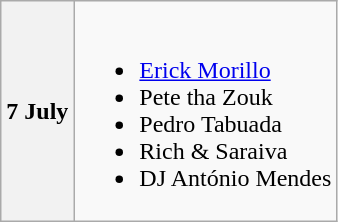<table class="wikitable">
<tr>
<th>7 July</th>
<td><br><ul><li><a href='#'>Erick Morillo</a></li><li>Pete tha Zouk</li><li>Pedro Tabuada</li><li>Rich & Saraiva</li><li>DJ António Mendes</li></ul></td>
</tr>
</table>
